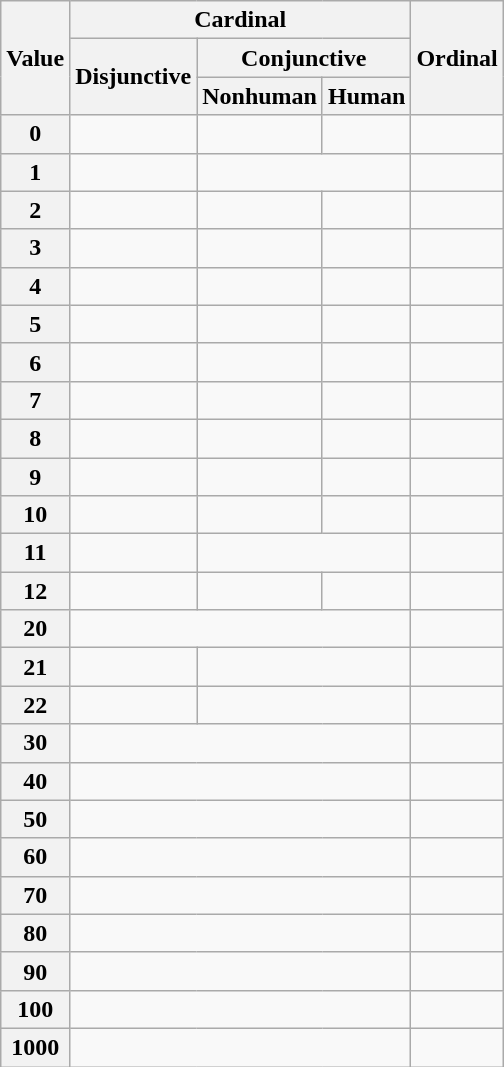<table class="wikitable mw-collapsible" style="text-align: center;">
<tr>
<th rowspan="3">Value</th>
<th colspan="3">Cardinal</th>
<th rowspan="3">Ordinal</th>
</tr>
<tr>
<th rowspan="2">Disjunctive</th>
<th colspan="2">Conjunctive</th>
</tr>
<tr>
<th>Nonhuman</th>
<th>Human</th>
</tr>
<tr>
<th>0</th>
<td></td>
<td></td>
<td></td>
<td></td>
</tr>
<tr>
<th>1</th>
<td></td>
<td colspan="2"></td>
<td></td>
</tr>
<tr>
<th>2</th>
<td></td>
<td></td>
<td></td>
<td></td>
</tr>
<tr>
<th>3</th>
<td></td>
<td></td>
<td></td>
<td></td>
</tr>
<tr>
<th>4</th>
<td></td>
<td></td>
<td></td>
<td></td>
</tr>
<tr>
<th>5</th>
<td></td>
<td></td>
<td></td>
<td></td>
</tr>
<tr>
<th>6</th>
<td></td>
<td></td>
<td></td>
<td></td>
</tr>
<tr>
<th>7</th>
<td></td>
<td></td>
<td></td>
<td></td>
</tr>
<tr>
<th>8</th>
<td></td>
<td></td>
<td></td>
<td></td>
</tr>
<tr>
<th>9</th>
<td></td>
<td></td>
<td></td>
<td></td>
</tr>
<tr>
<th>10</th>
<td></td>
<td></td>
<td></td>
<td></td>
</tr>
<tr>
<th>11</th>
<td></td>
<td colspan="2"></td>
<td></td>
</tr>
<tr>
<th>12</th>
<td></td>
<td></td>
<td></td>
<td></td>
</tr>
<tr>
<th>20</th>
<td colspan="3"></td>
<td></td>
</tr>
<tr>
<th>21</th>
<td></td>
<td colspan="2"></td>
<td></td>
</tr>
<tr>
<th>22</th>
<td></td>
<td colspan="2"></td>
<td></td>
</tr>
<tr>
<th>30</th>
<td colspan="3"></td>
<td></td>
</tr>
<tr>
<th>40</th>
<td colspan="3"></td>
<td></td>
</tr>
<tr>
<th>50</th>
<td colspan="3"></td>
<td></td>
</tr>
<tr>
<th>60</th>
<td colspan="3"></td>
<td></td>
</tr>
<tr>
<th>70</th>
<td colspan="3"></td>
<td></td>
</tr>
<tr>
<th>80</th>
<td colspan="3"></td>
<td></td>
</tr>
<tr>
<th>90</th>
<td colspan="3"></td>
<td></td>
</tr>
<tr>
<th>100</th>
<td colspan="3"></td>
<td></td>
</tr>
<tr>
<th>1000</th>
<td colspan="3"></td>
<td></td>
</tr>
</table>
